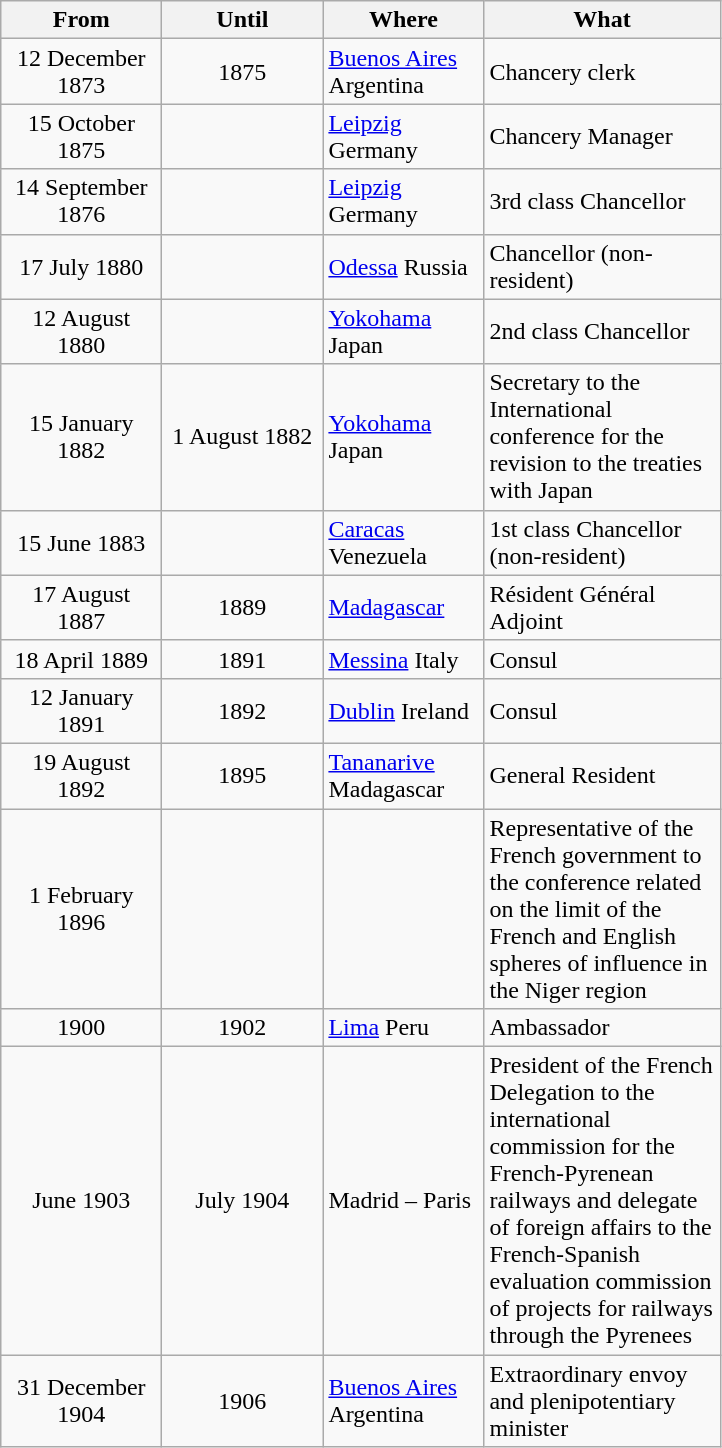<table class="wikitable">
<tr>
<th scope="col" width="100" align left>From</th>
<th scope="col" width="100" align left>Until</th>
<th scope="col" width="100" align left>Where</th>
<th scope="col" width="150" align left>What</th>
</tr>
<tr>
<td align="center">12 December 1873</td>
<td align="center">1875</td>
<td><a href='#'>Buenos Aires</a> Argentina</td>
<td align="left">Chancery clerk</td>
</tr>
<tr>
<td align="center">15 October 1875</td>
<td align="center"></td>
<td><a href='#'>Leipzig</a> Germany</td>
<td align="left">Chancery Manager</td>
</tr>
<tr>
<td align="center">14 September 1876</td>
<td align="center"></td>
<td><a href='#'>Leipzig</a> Germany</td>
<td align="left">3rd class Chancellor</td>
</tr>
<tr>
<td align="center">17 July 1880</td>
<td align="center"></td>
<td><a href='#'>Odessa</a> Russia</td>
<td align="left">Chancellor (non-resident)</td>
</tr>
<tr>
<td align="center">12 August 1880</td>
<td align="center"></td>
<td><a href='#'>Yokohama</a> Japan</td>
<td align="left">2nd class Chancellor</td>
</tr>
<tr>
<td align="center">15 January 1882</td>
<td align="center">1 August 1882</td>
<td><a href='#'>Yokohama</a> Japan</td>
<td align="left">Secretary to the International conference for the revision to the treaties with Japan</td>
</tr>
<tr>
<td align="center">15 June 1883</td>
<td align="center"></td>
<td><a href='#'>Caracas</a> Venezuela</td>
<td align="left">1st class Chancellor (non-resident)</td>
</tr>
<tr>
<td align="center">17 August 1887</td>
<td align="center">1889</td>
<td><a href='#'>Madagascar</a></td>
<td align="left">Résident Général Adjoint</td>
</tr>
<tr>
<td align="center">18 April 1889</td>
<td align="center">1891</td>
<td><a href='#'>Messina</a> Italy</td>
<td align="left">Consul</td>
</tr>
<tr>
<td align="center">12 January 1891</td>
<td align="center">1892</td>
<td><a href='#'>Dublin</a> Ireland</td>
<td align="left">Consul</td>
</tr>
<tr>
<td align="center">19 August 1892</td>
<td align="center">1895</td>
<td><a href='#'>Tananarive</a> Madagascar</td>
<td align="left">General Resident</td>
</tr>
<tr>
<td align="center">1 February 1896</td>
<td align="center"></td>
<td></td>
<td align="left">Representative of the French government to the conference related on the limit of the French and English spheres of influence in the Niger region</td>
</tr>
<tr>
<td align="center">1900</td>
<td align="center">1902</td>
<td><a href='#'>Lima</a> Peru</td>
<td align="left">Ambassador</td>
</tr>
<tr>
<td align="center">June 1903</td>
<td align="center">July 1904</td>
<td>Madrid – Paris</td>
<td align="left">President of the French Delegation to the international commission for the French-Pyrenean railways and delegate of foreign affairs to the French-Spanish evaluation commission of projects for railways through the Pyrenees</td>
</tr>
<tr>
<td align="center">31 December 1904</td>
<td align="center">1906</td>
<td><a href='#'>Buenos Aires</a> Argentina</td>
<td align="left">Extraordinary envoy and plenipotentiary minister</td>
</tr>
</table>
